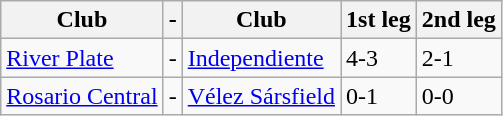<table class="wikitable" style="text-align:left;">
<tr>
<th>Club</th>
<th>-</th>
<th>Club</th>
<th>1st leg</th>
<th>2nd leg</th>
</tr>
<tr>
<td><a href='#'>River Plate</a></td>
<td>-</td>
<td><a href='#'>Independiente</a></td>
<td>4-3</td>
<td>2-1</td>
</tr>
<tr>
<td><a href='#'>Rosario Central</a></td>
<td>-</td>
<td><a href='#'>Vélez Sársfield</a></td>
<td>0-1</td>
<td>0-0</td>
</tr>
</table>
